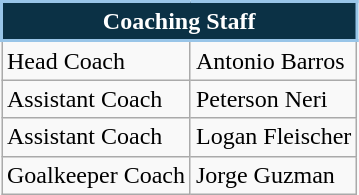<table class="wikitable">
<tr>
<th style="background:#0B3145; color:#fff; border:2px solid #99C5E8;" scope="col" colspan="2">Coaching Staff</th>
</tr>
<tr>
<td>Head Coach</td>
<td> Antonio Barros</td>
</tr>
<tr>
<td>Assistant Coach</td>
<td> Peterson Neri</td>
</tr>
<tr>
<td>Assistant Coach</td>
<td> Logan Fleischer</td>
</tr>
<tr>
<td>Goalkeeper Coach</td>
<td> Jorge Guzman</td>
</tr>
</table>
